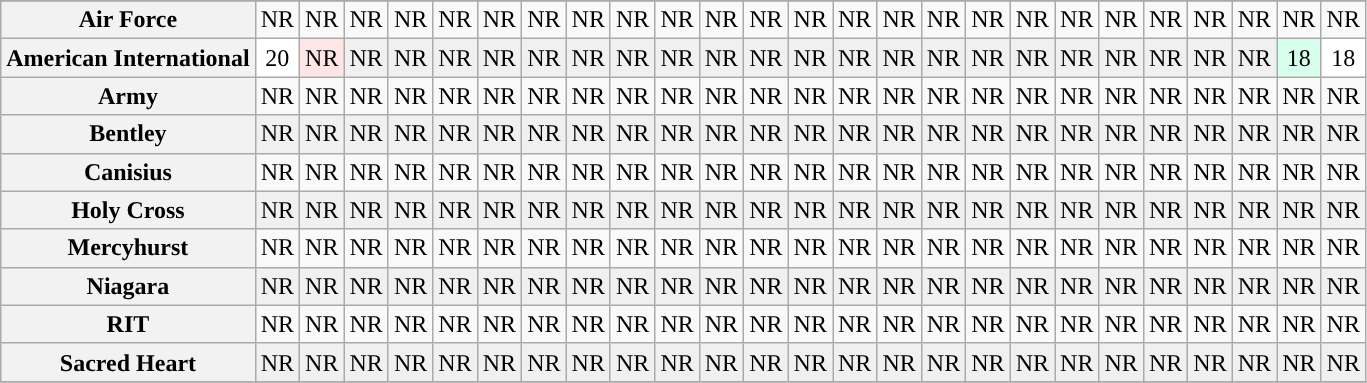<table class="wikitable sortable" style="text-align: center;">
<tr>
</tr>
<tr>
<th>Air Force</th>
<td>NR</td>
<td>NR</td>
<td>NR</td>
<td>NR</td>
<td>NR</td>
<td>NR</td>
<td>NR</td>
<td>NR</td>
<td>NR</td>
<td>NR</td>
<td>NR</td>
<td>NR</td>
<td>NR</td>
<td>NR</td>
<td>NR</td>
<td>NR</td>
<td>NR</td>
<td>NR</td>
<td>NR</td>
<td>NR</td>
<td>NR</td>
<td>NR</td>
<td>NR</td>
<td>NR</td>
<td>NR</td>
</tr>
<tr bgcolor=f0f0f0>
<th>American International</th>
<td bgcolor=ffffff>20</td>
<td bgcolor=FFE6E6>NR</td>
<td>NR</td>
<td>NR</td>
<td>NR</td>
<td>NR</td>
<td>NR</td>
<td>NR</td>
<td>NR</td>
<td>NR</td>
<td>NR</td>
<td>NR</td>
<td>NR</td>
<td>NR</td>
<td>NR</td>
<td>NR</td>
<td>NR</td>
<td>NR</td>
<td>NR</td>
<td>NR</td>
<td>NR</td>
<td>NR</td>
<td>NR</td>
<td bgcolor=D8FFEB>18</td>
<td bgcolor=ffffff>18</td>
</tr>
<tr>
<th>Army</th>
<td>NR</td>
<td>NR</td>
<td>NR</td>
<td>NR</td>
<td>NR</td>
<td>NR</td>
<td>NR</td>
<td>NR</td>
<td>NR</td>
<td>NR</td>
<td>NR</td>
<td>NR</td>
<td>NR</td>
<td>NR</td>
<td>NR</td>
<td>NR</td>
<td>NR</td>
<td>NR</td>
<td>NR</td>
<td>NR</td>
<td>NR</td>
<td>NR</td>
<td>NR</td>
<td>NR</td>
<td>NR</td>
</tr>
<tr bgcolor=f0f0f0>
<th>Bentley</th>
<td>NR</td>
<td>NR</td>
<td>NR</td>
<td>NR</td>
<td>NR</td>
<td>NR</td>
<td>NR</td>
<td>NR</td>
<td>NR</td>
<td>NR</td>
<td>NR</td>
<td>NR</td>
<td>NR</td>
<td>NR</td>
<td>NR</td>
<td>NR</td>
<td>NR</td>
<td>NR</td>
<td>NR</td>
<td>NR</td>
<td>NR</td>
<td>NR</td>
<td>NR</td>
<td>NR</td>
<td>NR</td>
</tr>
<tr>
<th>Canisius</th>
<td>NR</td>
<td>NR</td>
<td>NR</td>
<td>NR</td>
<td>NR</td>
<td>NR</td>
<td>NR</td>
<td>NR</td>
<td>NR</td>
<td>NR</td>
<td>NR</td>
<td>NR</td>
<td>NR</td>
<td>NR</td>
<td>NR</td>
<td>NR</td>
<td>NR</td>
<td>NR</td>
<td>NR</td>
<td>NR</td>
<td>NR</td>
<td>NR</td>
<td>NR</td>
<td>NR</td>
<td>NR</td>
</tr>
<tr bgcolor=f0f0f0>
<th>Holy Cross</th>
<td>NR</td>
<td>NR</td>
<td>NR</td>
<td>NR</td>
<td>NR</td>
<td>NR</td>
<td>NR</td>
<td>NR</td>
<td>NR</td>
<td>NR</td>
<td>NR</td>
<td>NR</td>
<td>NR</td>
<td>NR</td>
<td>NR</td>
<td>NR</td>
<td>NR</td>
<td>NR</td>
<td>NR</td>
<td>NR</td>
<td>NR</td>
<td>NR</td>
<td>NR</td>
<td>NR</td>
<td>NR</td>
</tr>
<tr>
<th>Mercyhurst</th>
<td>NR</td>
<td>NR</td>
<td>NR</td>
<td>NR</td>
<td>NR</td>
<td>NR</td>
<td>NR</td>
<td>NR</td>
<td>NR</td>
<td>NR</td>
<td>NR</td>
<td>NR</td>
<td>NR</td>
<td>NR</td>
<td>NR</td>
<td>NR</td>
<td>NR</td>
<td>NR</td>
<td>NR</td>
<td>NR</td>
<td>NR</td>
<td>NR</td>
<td>NR</td>
<td>NR</td>
<td>NR</td>
</tr>
<tr bgcolor=f0f0f0>
<th>Niagara</th>
<td>NR</td>
<td>NR</td>
<td>NR</td>
<td>NR</td>
<td>NR</td>
<td>NR</td>
<td>NR</td>
<td>NR</td>
<td>NR</td>
<td>NR</td>
<td>NR</td>
<td>NR</td>
<td>NR</td>
<td>NR</td>
<td>NR</td>
<td>NR</td>
<td>NR</td>
<td>NR</td>
<td>NR</td>
<td>NR</td>
<td>NR</td>
<td>NR</td>
<td>NR</td>
<td>NR</td>
<td>NR</td>
</tr>
<tr>
<th>RIT</th>
<td>NR</td>
<td>NR</td>
<td>NR</td>
<td>NR</td>
<td>NR</td>
<td>NR</td>
<td>NR</td>
<td>NR</td>
<td>NR</td>
<td>NR</td>
<td>NR</td>
<td>NR</td>
<td>NR</td>
<td>NR</td>
<td>NR</td>
<td>NR</td>
<td>NR</td>
<td>NR</td>
<td>NR</td>
<td>NR</td>
<td>NR</td>
<td>NR</td>
<td>NR</td>
<td>NR</td>
<td>NR</td>
</tr>
<tr bgcolor=f0f0f0>
<th>Sacred Heart</th>
<td>NR</td>
<td>NR</td>
<td>NR</td>
<td>NR</td>
<td>NR</td>
<td>NR</td>
<td>NR</td>
<td>NR</td>
<td>NR</td>
<td>NR</td>
<td>NR</td>
<td>NR</td>
<td>NR</td>
<td>NR</td>
<td>NR</td>
<td>NR</td>
<td>NR</td>
<td>NR</td>
<td>NR</td>
<td>NR</td>
<td>NR</td>
<td>NR</td>
<td>NR</td>
<td>NR</td>
<td>NR</td>
</tr>
<tr>
</tr>
</table>
